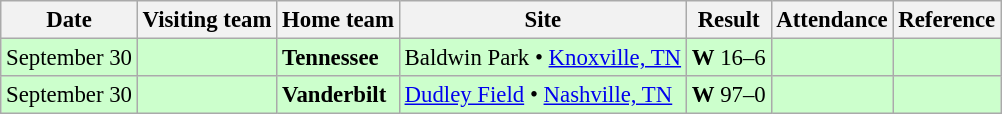<table class="wikitable" style="font-size:95%;">
<tr>
<th>Date</th>
<th>Visiting team</th>
<th>Home team</th>
<th>Site</th>
<th>Result</th>
<th>Attendance</th>
<th class="unsortable">Reference</th>
</tr>
<tr bgcolor=ccffcc>
<td>September 30</td>
<td></td>
<td><strong>Tennessee</strong></td>
<td>Baldwin Park • <a href='#'>Knoxville, TN</a></td>
<td><strong>W</strong> 16–6</td>
<td></td>
<td></td>
</tr>
<tr bgcolor=ccffcc>
<td>September 30</td>
<td></td>
<td><strong>Vanderbilt</strong></td>
<td><a href='#'>Dudley Field</a> • <a href='#'>Nashville, TN</a></td>
<td><strong>W</strong> 97–0</td>
<td></td>
<td></td>
</tr>
</table>
